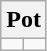<table class="wikitable">
<tr>
<th colspan=2>Pot</th>
</tr>
<tr>
<td valign=top></td>
<td valign=top></td>
</tr>
</table>
